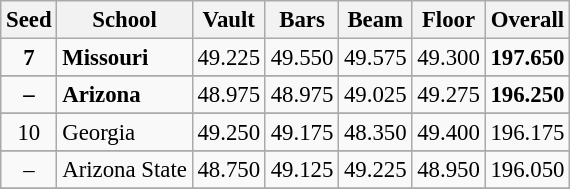<table class="wikitable" style="white-space:nowrap; font-size:95%; text-align:center">
<tr>
<th>Seed</th>
<th>School</th>
<th>Vault</th>
<th>Bars</th>
<th>Beam</th>
<th>Floor</th>
<th>Overall</th>
</tr>
<tr>
<td><strong>7</strong></td>
<td align=left><strong>Missouri</strong></td>
<td>49.225</td>
<td>49.550</td>
<td>49.575</td>
<td>49.300</td>
<td><strong>197.650</strong></td>
</tr>
<tr>
</tr>
<tr>
<td><strong>–</strong></td>
<td align=left><strong>Arizona</strong></td>
<td>48.975</td>
<td>48.975</td>
<td>49.025</td>
<td>49.275</td>
<td><strong>196.250</strong></td>
</tr>
<tr>
</tr>
<tr>
<td>10</td>
<td align=left>Georgia</td>
<td>49.250</td>
<td>49.175</td>
<td>48.350</td>
<td>49.400</td>
<td>196.175</td>
</tr>
<tr>
</tr>
<tr>
<td>–</td>
<td align=left>Arizona State</td>
<td>48.750</td>
<td>49.125</td>
<td>49.225</td>
<td>48.950</td>
<td>196.050</td>
</tr>
<tr>
</tr>
</table>
